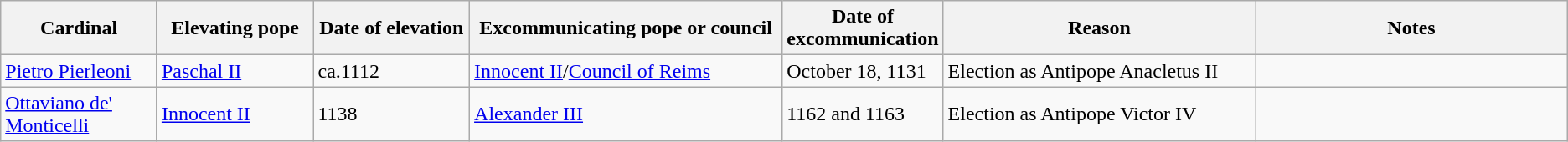<table class=wikitable>
<tr>
<th width="10%">Cardinal</th>
<th width="10%">Elevating pope</th>
<th width="10%">Date of elevation</th>
<th width="20%">Excommunicating pope or council</th>
<th width="10%">Date of excommunication</th>
<th width="20%">Reason</th>
<th width="20%">Notes</th>
</tr>
<tr>
<td><a href='#'>Pietro Pierleoni</a></td>
<td><a href='#'>Paschal II</a></td>
<td>ca.1112</td>
<td><a href='#'>Innocent II</a>/<a href='#'>Council of Reims</a></td>
<td>October 18, 1131</td>
<td>Election as Antipope Anacletus II</td>
<td></td>
</tr>
<tr>
<td><a href='#'>Ottaviano de' Monticelli</a></td>
<td><a href='#'>Innocent II</a></td>
<td>1138</td>
<td><a href='#'>Alexander III</a></td>
<td>1162 and 1163</td>
<td>Election as Antipope Victor IV</td>
<td></td>
</tr>
</table>
